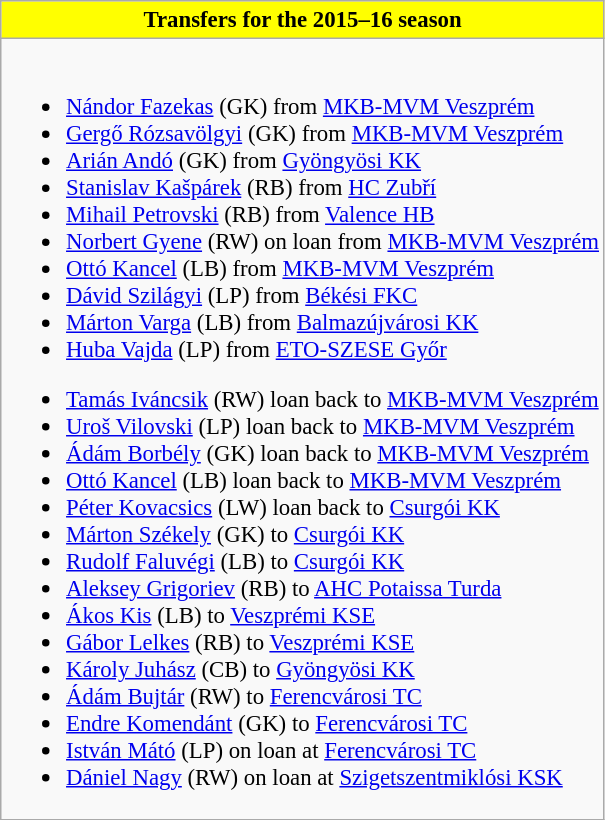<table class="wikitable collapsible collapsed" style="font-size:95%">
<tr>
<th style="color:black; background:yellow"><strong>Transfers for the 2015–16 season</strong></th>
</tr>
<tr>
<td><br>
<ul><li> <a href='#'>Nándor Fazekas</a> (GK) from  <a href='#'>MKB-MVM Veszprém</a></li><li> <a href='#'>Gergő Rózsavölgyi</a> (GK) from  <a href='#'>MKB-MVM Veszprém</a></li><li> <a href='#'>Arián Andó</a> (GK) from  <a href='#'>Gyöngyösi KK</a></li><li> <a href='#'>Stanislav Kašpárek</a> (RB) from  <a href='#'>HC Zubří</a></li><li> <a href='#'>Mihail Petrovski</a> (RB) from  <a href='#'>Valence HB</a></li><li> <a href='#'>Norbert Gyene</a> (RW) on loan from  <a href='#'>MKB-MVM Veszprém</a></li><li> <a href='#'>Ottó Kancel</a> (LB) from  <a href='#'>MKB-MVM Veszprém</a></li><li> <a href='#'>Dávid Szilágyi</a> (LP) from  <a href='#'>Békési FKC</a></li><li> <a href='#'>Márton Varga</a> (LB) from  <a href='#'>Balmazújvárosi KK</a></li><li> <a href='#'>Huba Vajda</a> (LP) from  <a href='#'>ETO-SZESE Győr</a></li></ul><ul><li> <a href='#'>Tamás Iváncsik</a> (RW) loan back to  <a href='#'>MKB-MVM Veszprém</a></li><li> <a href='#'>Uroš Vilovski</a> (LP) loan back to  <a href='#'>MKB-MVM Veszprém</a></li><li> <a href='#'>Ádám Borbély</a> (GK) loan back to  <a href='#'>MKB-MVM Veszprém</a></li><li> <a href='#'>Ottó Kancel</a> (LB) loan back to  <a href='#'>MKB-MVM Veszprém</a></li><li> <a href='#'>Péter Kovacsics</a> (LW) loan back to  <a href='#'>Csurgói KK</a></li><li> <a href='#'>Márton Székely</a> (GK) to  <a href='#'>Csurgói KK</a></li><li> <a href='#'>Rudolf Faluvégi</a> (LB) to  <a href='#'>Csurgói KK</a></li><li> <a href='#'>Aleksey Grigoriev</a> (RB) to  <a href='#'>AHC Potaissa Turda</a></li><li> <a href='#'>Ákos Kis</a> (LB) to  <a href='#'>Veszprémi KSE</a></li><li> <a href='#'>Gábor Lelkes</a> (RB) to  <a href='#'>Veszprémi KSE</a></li><li> <a href='#'>Károly Juhász</a> (CB) to  <a href='#'>Gyöngyösi KK</a></li><li> <a href='#'>Ádám Bujtár</a> (RW) to  <a href='#'>Ferencvárosi TC</a></li><li> <a href='#'>Endre Komendánt</a> (GK) to  <a href='#'>Ferencvárosi TC</a></li><li> <a href='#'>István Mátó</a> (LP) on loan at  <a href='#'>Ferencvárosi TC</a></li><li> <a href='#'>Dániel Nagy</a> (RW) on loan at  <a href='#'>Szigetszentmiklósi KSK</a></li></ul></td>
</tr>
</table>
